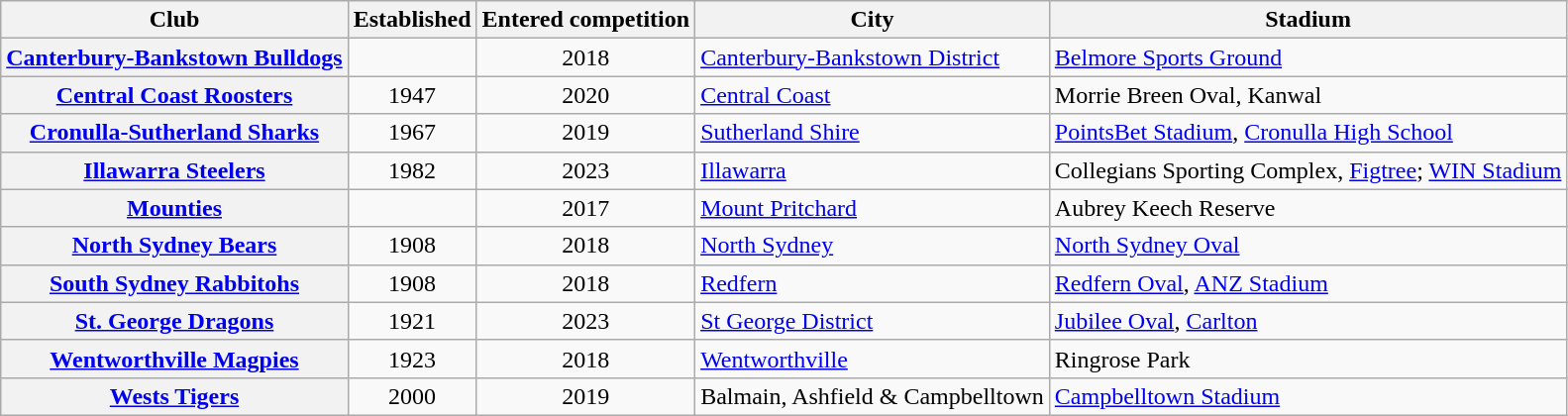<table class="wikitable sortable">
<tr>
<th>Club</th>
<th>Established</th>
<th>Entered competition</th>
<th>City</th>
<th>Stadium</th>
</tr>
<tr>
<th> <strong><a href='#'>Canterbury-Bankstown Bulldogs</a></strong></th>
<td align="center"></td>
<td align="center">2018</td>
<td><a href='#'>Canterbury-Bankstown District</a></td>
<td><a href='#'>Belmore Sports Ground</a></td>
</tr>
<tr>
<th> <a href='#'>Central Coast Roosters</a></th>
<td align="center">1947</td>
<td align="center">2020</td>
<td><a href='#'>Central Coast</a></td>
<td>Morrie Breen Oval, Kanwal</td>
</tr>
<tr>
<th> <a href='#'>Cronulla-Sutherland Sharks</a></th>
<td align="center">1967</td>
<td align="center">2019</td>
<td><a href='#'>Sutherland Shire</a></td>
<td><a href='#'>PointsBet Stadium</a>, <a href='#'>Cronulla High School</a></td>
</tr>
<tr>
<th> <a href='#'>Illawarra Steelers</a></th>
<td align="center">1982</td>
<td align="center">2023</td>
<td><a href='#'>Illawarra</a></td>
<td>Collegians Sporting Complex, <a href='#'>Figtree</a>; <a href='#'>WIN Stadium</a></td>
</tr>
<tr>
<th> <a href='#'>Mounties</a></th>
<td align="center"></td>
<td align="center">2017</td>
<td><a href='#'>Mount Pritchard</a></td>
<td>Aubrey Keech Reserve</td>
</tr>
<tr>
<th> <a href='#'>North Sydney Bears</a></th>
<td align="center">1908</td>
<td align="center">2018</td>
<td><a href='#'>North Sydney</a></td>
<td><a href='#'>North Sydney Oval</a></td>
</tr>
<tr>
<th> <strong><a href='#'>South Sydney Rabbitohs</a></strong></th>
<td align="center">1908</td>
<td align="center">2018</td>
<td><a href='#'>Redfern</a></td>
<td><a href='#'>Redfern Oval</a>, <a href='#'>ANZ Stadium</a></td>
</tr>
<tr>
<th> <a href='#'>St. George Dragons</a></th>
<td align="center">1921</td>
<td align="center">2023</td>
<td><a href='#'>St George District</a></td>
<td><a href='#'>Jubilee Oval</a>, <a href='#'>Carlton</a></td>
</tr>
<tr>
<th> <a href='#'>Wentworthville Magpies</a></th>
<td align="center">1923</td>
<td align="center">2018</td>
<td><a href='#'>Wentworthville</a></td>
<td>Ringrose Park</td>
</tr>
<tr>
<th> <a href='#'>Wests Tigers</a></th>
<td align="center">2000</td>
<td align="center">2019</td>
<td>Balmain, Ashfield & Campbelltown</td>
<td><a href='#'>Campbelltown Stadium</a></td>
</tr>
</table>
